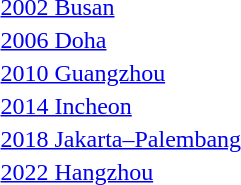<table>
<tr>
<td><a href='#'>2002 Busan</a></td>
<td></td>
<td></td>
<td></td>
</tr>
<tr>
<td><a href='#'>2006 Doha</a></td>
<td></td>
<td></td>
<td></td>
</tr>
<tr>
<td rowspan=2><a href='#'>2010 Guangzhou</a></td>
<td rowspan=2></td>
<td rowspan=2></td>
<td></td>
</tr>
<tr>
<td></td>
</tr>
<tr>
<td rowspan=2><a href='#'>2014 Incheon</a></td>
<td rowspan=2></td>
<td rowspan=2></td>
<td></td>
</tr>
<tr>
<td></td>
</tr>
<tr>
<td rowspan=2><a href='#'>2018 Jakarta–Palembang</a></td>
<td rowspan=2></td>
<td rowspan=2></td>
<td></td>
</tr>
<tr>
<td></td>
</tr>
<tr>
<td rowspan=2><a href='#'>2022 Hangzhou</a></td>
<td rowspan=2></td>
<td rowspan=2></td>
<td></td>
</tr>
<tr>
<td></td>
</tr>
</table>
